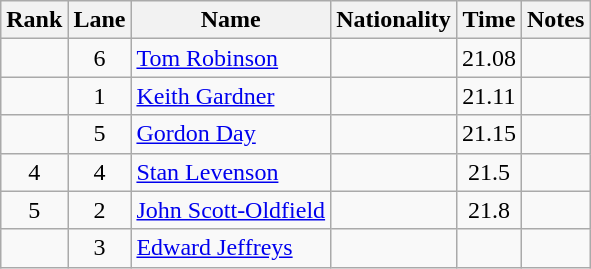<table class="wikitable sortable" style=" text-align:center">
<tr>
<th>Rank</th>
<th>Lane</th>
<th>Name</th>
<th>Nationality</th>
<th>Time</th>
<th>Notes</th>
</tr>
<tr>
<td></td>
<td>6</td>
<td align=left><a href='#'>Tom Robinson</a></td>
<td align=left></td>
<td>21.08</td>
<td></td>
</tr>
<tr>
<td></td>
<td>1</td>
<td align=left><a href='#'>Keith Gardner</a></td>
<td align=left></td>
<td>21.11</td>
<td></td>
</tr>
<tr>
<td></td>
<td>5</td>
<td align=left><a href='#'>Gordon Day</a></td>
<td align=left></td>
<td>21.15</td>
<td></td>
</tr>
<tr>
<td>4</td>
<td>4</td>
<td align=left><a href='#'>Stan Levenson</a></td>
<td align=left></td>
<td>21.5</td>
<td></td>
</tr>
<tr>
<td>5</td>
<td>2</td>
<td align=left><a href='#'>John Scott-Oldfield</a></td>
<td align=left></td>
<td>21.8</td>
<td></td>
</tr>
<tr>
<td></td>
<td>3</td>
<td align=left><a href='#'>Edward Jeffreys</a></td>
<td align=left></td>
<td></td>
<td></td>
</tr>
</table>
